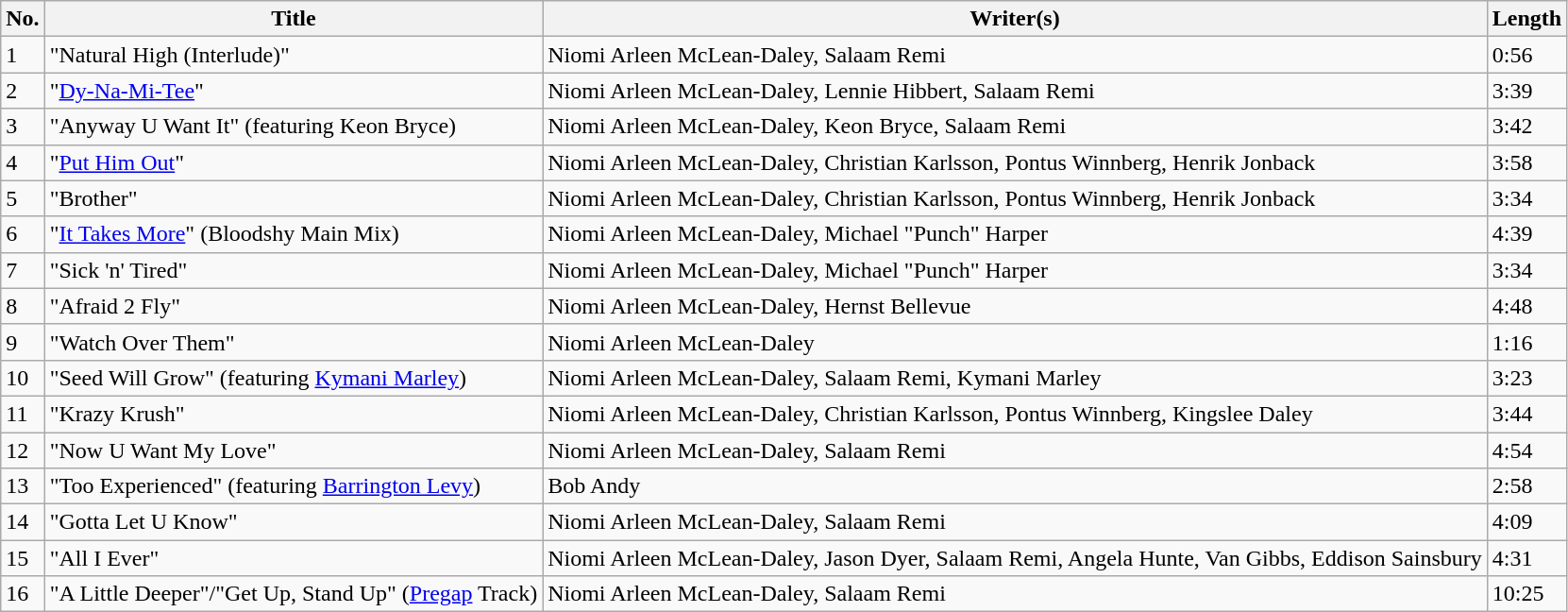<table class="wikitable">
<tr>
<th><abbr>No.</abbr></th>
<th>Title</th>
<th>Writer(s)</th>
<th>Length</th>
</tr>
<tr>
<td>1</td>
<td>"Natural High (Interlude)"</td>
<td>Niomi Arleen McLean-Daley, Salaam Remi</td>
<td>0:56</td>
</tr>
<tr>
<td>2</td>
<td>"<a href='#'>Dy-Na-Mi-Tee</a>"</td>
<td>Niomi Arleen McLean-Daley, Lennie Hibbert, Salaam Remi</td>
<td>3:39</td>
</tr>
<tr>
<td>3</td>
<td>"Anyway U Want It" (featuring Keon Bryce)</td>
<td>Niomi Arleen McLean-Daley, Keon Bryce, Salaam Remi</td>
<td>3:42</td>
</tr>
<tr>
<td>4</td>
<td>"<a href='#'>Put Him Out</a>"</td>
<td>Niomi Arleen McLean-Daley, Christian Karlsson, Pontus Winnberg, Henrik Jonback</td>
<td>3:58</td>
</tr>
<tr>
<td>5</td>
<td>"Brother"</td>
<td>Niomi Arleen McLean-Daley, Christian Karlsson, Pontus Winnberg, Henrik Jonback</td>
<td>3:34</td>
</tr>
<tr>
<td>6</td>
<td>"<a href='#'>It Takes More</a>" (Bloodshy Main Mix)</td>
<td>Niomi Arleen McLean-Daley, Michael "Punch" Harper</td>
<td>4:39</td>
</tr>
<tr>
<td>7</td>
<td>"Sick 'n' Tired"</td>
<td>Niomi Arleen McLean-Daley, Michael "Punch" Harper</td>
<td>3:34</td>
</tr>
<tr>
<td>8</td>
<td>"Afraid 2 Fly"</td>
<td>Niomi Arleen McLean-Daley, Hernst Bellevue</td>
<td>4:48</td>
</tr>
<tr>
<td>9</td>
<td>"Watch Over Them"</td>
<td>Niomi Arleen McLean-Daley</td>
<td>1:16</td>
</tr>
<tr>
<td>10</td>
<td>"Seed Will Grow" (featuring <a href='#'>Kymani Marley</a>)</td>
<td>Niomi Arleen McLean-Daley, Salaam Remi, Kymani Marley</td>
<td>3:23</td>
</tr>
<tr>
<td>11</td>
<td>"Krazy Krush"</td>
<td>Niomi Arleen McLean-Daley, Christian Karlsson, Pontus Winnberg, Kingslee Daley</td>
<td>3:44</td>
</tr>
<tr>
<td>12</td>
<td>"Now U Want My Love"</td>
<td>Niomi Arleen McLean-Daley, Salaam Remi</td>
<td>4:54</td>
</tr>
<tr>
<td>13</td>
<td>"Too Experienced" (featuring <a href='#'>Barrington Levy</a>)</td>
<td>Bob Andy</td>
<td>2:58</td>
</tr>
<tr>
<td>14</td>
<td>"Gotta Let U Know"</td>
<td>Niomi Arleen McLean-Daley, Salaam Remi</td>
<td>4:09</td>
</tr>
<tr>
<td>15</td>
<td>"All I Ever"</td>
<td>Niomi Arleen McLean-Daley, Jason Dyer, Salaam Remi, Angela Hunte, Van Gibbs, Eddison Sainsbury</td>
<td>4:31</td>
</tr>
<tr>
<td>16</td>
<td>"A Little Deeper"/"Get Up, Stand Up" (<a href='#'>Pregap</a> Track)</td>
<td>Niomi Arleen McLean-Daley, Salaam Remi</td>
<td>10:25</td>
</tr>
</table>
